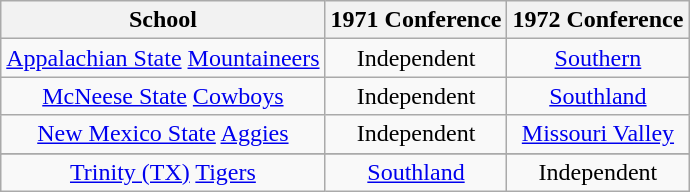<table class="wikitable sortable">
<tr>
<th>School</th>
<th>1971 Conference</th>
<th>1972 Conference</th>
</tr>
<tr style="text-align:center;">
<td><a href='#'>Appalachian State</a> <a href='#'>Mountaineers</a></td>
<td>Independent</td>
<td><a href='#'>Southern</a></td>
</tr>
<tr style="text-align:center;">
<td><a href='#'>McNeese State</a> <a href='#'>Cowboys</a></td>
<td>Independent</td>
<td><a href='#'>Southland</a></td>
</tr>
<tr style="text-align:center;">
<td><a href='#'>New Mexico State</a> <a href='#'>Aggies</a></td>
<td>Independent</td>
<td><a href='#'>Missouri Valley</a></td>
</tr>
<tr style="text-align:center;" >
</tr>
<tr style="text-align:center;">
<td><a href='#'>Trinity (TX)</a> <a href='#'>Tigers</a></td>
<td><a href='#'>Southland</a></td>
<td>Independent</td>
</tr>
</table>
